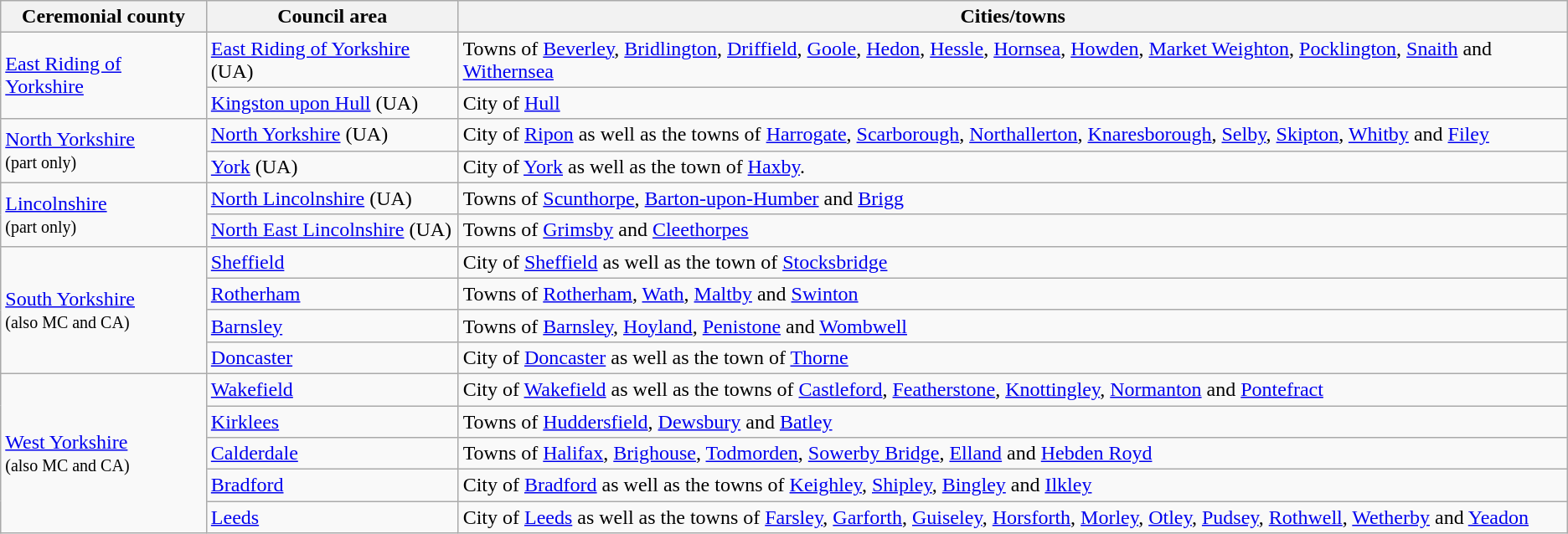<table class="wikitable">
<tr>
<th>Ceremonial county</th>
<th>Council area</th>
<th>Cities/towns</th>
</tr>
<tr>
<td rowspan=2><a href='#'>East Riding of Yorkshire</a></td>
<td><a href='#'>East Riding of Yorkshire</a> (UA)</td>
<td>Towns of <a href='#'>Beverley</a>, <a href='#'>Bridlington</a>, <a href='#'>Driffield</a>, <a href='#'>Goole</a>, <a href='#'>Hedon</a>, <a href='#'>Hessle</a>, <a href='#'>Hornsea</a>, <a href='#'>Howden</a>, <a href='#'>Market Weighton</a>, <a href='#'>Pocklington</a>, <a href='#'>Snaith</a> and <a href='#'>Withernsea</a></td>
</tr>
<tr>
<td><a href='#'>Kingston upon Hull</a> (UA)</td>
<td>City of <a href='#'>Hull</a></td>
</tr>
<tr>
<td rowspan=2><a href='#'>North Yorkshire</a><br><small>(part only)</small></td>
<td><a href='#'>North Yorkshire</a> (UA)</td>
<td>City of <a href='#'>Ripon</a> as well as the towns of <a href='#'>Harrogate</a>, <a href='#'>Scarborough</a>, <a href='#'>Northallerton</a>, <a href='#'>Knaresborough</a>, <a href='#'>Selby</a>, <a href='#'>Skipton</a>, <a href='#'>Whitby</a> and <a href='#'>Filey</a></td>
</tr>
<tr>
<td><a href='#'>York</a> (UA)</td>
<td>City of <a href='#'>York</a> as well as the town of <a href='#'>Haxby</a>.</td>
</tr>
<tr>
<td rowspan=2><a href='#'>Lincolnshire</a><br><small>(part only)</small></td>
<td><a href='#'>North Lincolnshire</a> (UA)</td>
<td>Towns of <a href='#'>Scunthorpe</a>, <a href='#'>Barton-upon-Humber</a> and <a href='#'>Brigg</a></td>
</tr>
<tr>
<td><a href='#'>North East Lincolnshire</a> (UA)</td>
<td>Towns of <a href='#'>Grimsby</a> and <a href='#'>Cleethorpes</a></td>
</tr>
<tr>
<td rowspan=4><a href='#'>South Yorkshire</a><br><small>(also MC and CA)</small></td>
<td><a href='#'>Sheffield</a></td>
<td>City of <a href='#'>Sheffield</a> as well as the town of <a href='#'>Stocksbridge</a></td>
</tr>
<tr>
<td><a href='#'>Rotherham</a></td>
<td>Towns of <a href='#'>Rotherham</a>, <a href='#'>Wath</a>, <a href='#'>Maltby</a> and <a href='#'>Swinton</a></td>
</tr>
<tr>
<td><a href='#'>Barnsley</a></td>
<td>Towns of <a href='#'>Barnsley</a>, <a href='#'>Hoyland</a>, <a href='#'>Penistone</a> and <a href='#'>Wombwell</a></td>
</tr>
<tr>
<td><a href='#'>Doncaster</a></td>
<td>City of <a href='#'>Doncaster</a> as well as the town of <a href='#'>Thorne</a></td>
</tr>
<tr>
<td rowspan=5><a href='#'>West Yorkshire</a><br><small>(also MC and CA)</small></td>
<td><a href='#'>Wakefield</a></td>
<td>City of <a href='#'>Wakefield</a> as well as the towns of <a href='#'>Castleford</a>, <a href='#'>Featherstone</a>, <a href='#'>Knottingley</a>, <a href='#'>Normanton</a> and <a href='#'>Pontefract</a></td>
</tr>
<tr>
<td><a href='#'>Kirklees</a></td>
<td>Towns of <a href='#'>Huddersfield</a>, <a href='#'>Dewsbury</a> and <a href='#'>Batley</a></td>
</tr>
<tr>
<td><a href='#'>Calderdale</a></td>
<td>Towns of <a href='#'>Halifax</a>, <a href='#'>Brighouse</a>, <a href='#'>Todmorden</a>, <a href='#'>Sowerby Bridge</a>, <a href='#'>Elland</a> and <a href='#'>Hebden Royd</a></td>
</tr>
<tr>
<td><a href='#'>Bradford</a></td>
<td>City of <a href='#'>Bradford</a> as well as the towns of <a href='#'>Keighley</a>, <a href='#'>Shipley</a>, <a href='#'>Bingley</a> and <a href='#'>Ilkley</a></td>
</tr>
<tr>
<td><a href='#'>Leeds</a></td>
<td>City of <a href='#'>Leeds</a> as well as the towns of <a href='#'>Farsley</a>, <a href='#'>Garforth</a>, <a href='#'>Guiseley</a>, <a href='#'>Horsforth</a>, <a href='#'>Morley</a>, <a href='#'>Otley</a>, <a href='#'>Pudsey</a>, <a href='#'>Rothwell</a>, <a href='#'>Wetherby</a> and <a href='#'>Yeadon</a></td>
</tr>
</table>
